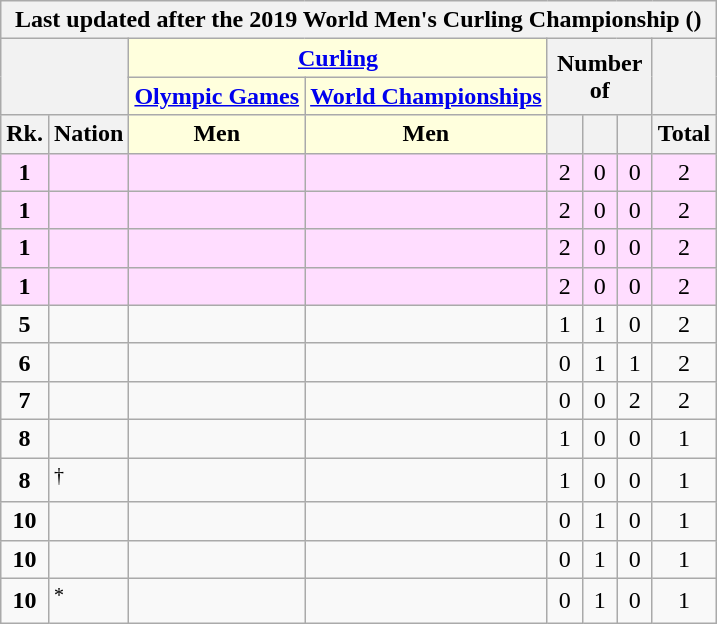<table class="wikitable" style="margin-top: 0em; text-align: center; font-size: 100%;">
<tr>
<th colspan="8">Last updated after the 2019 World Men's Curling Championship ()</th>
</tr>
<tr>
<th rowspan="2" colspan="2"></th>
<th colspan="2" style="background: #ffd;"><a href='#'>Curling</a></th>
<th rowspan="2" colspan="3">Number of</th>
<th rowspan="2"></th>
</tr>
<tr>
<th style="background: #ffd;"><a href='#'>Olympic Games</a></th>
<th style="background: #ffd;"><a href='#'>World Championships</a></th>
</tr>
<tr>
<th style="width: 1em;">Rk.</th>
<th>Nation</th>
<th style="background: #ffd;">Men</th>
<th style="background: #ffd;">Men</th>
<th style="width: 1em;"></th>
<th style="width: 1em;"></th>
<th style="width: 1em;"></th>
<th style="width: 1em;">Total</th>
</tr>
<tr style="background: #fdf;">
<td><strong>1</strong></td>
<td style="text-align: left;"></td>
<td></td>
<td></td>
<td>2</td>
<td>0</td>
<td>0</td>
<td>2</td>
</tr>
<tr style="background: #fdf;">
<td><strong>1</strong></td>
<td style="text-align: left;"></td>
<td></td>
<td></td>
<td>2</td>
<td>0</td>
<td>0</td>
<td>2</td>
</tr>
<tr style="background: #fdf;">
<td><strong>1</strong></td>
<td style="text-align: left;"></td>
<td></td>
<td></td>
<td>2</td>
<td>0</td>
<td>0</td>
<td>2</td>
</tr>
<tr style="background: #fdf;">
<td><strong>1</strong></td>
<td style="text-align: left;"></td>
<td></td>
<td></td>
<td>2</td>
<td>0</td>
<td>0</td>
<td>2</td>
</tr>
<tr>
<td><strong>5</strong></td>
<td style="text-align: left;"></td>
<td></td>
<td></td>
<td>1</td>
<td>1</td>
<td>0</td>
<td>2</td>
</tr>
<tr>
<td><strong>6</strong></td>
<td style="text-align: left;"></td>
<td></td>
<td></td>
<td>0</td>
<td>1</td>
<td>1</td>
<td>2</td>
</tr>
<tr>
<td><strong>7</strong></td>
<td style="text-align: left;"></td>
<td></td>
<td></td>
<td>0</td>
<td>0</td>
<td>2</td>
<td>2</td>
</tr>
<tr>
<td><strong>8</strong></td>
<td style="text-align: left;"></td>
<td></td>
<td></td>
<td>1</td>
<td>0</td>
<td>0</td>
<td>1</td>
</tr>
<tr>
<td><strong>8</strong></td>
<td style="text-align: left;"><sup>†</sup></td>
<td></td>
<td></td>
<td>1</td>
<td>0</td>
<td>0</td>
<td>1</td>
</tr>
<tr>
<td><strong>10</strong></td>
<td style="text-align: left;"></td>
<td></td>
<td></td>
<td>0</td>
<td>1</td>
<td>0</td>
<td>1</td>
</tr>
<tr>
<td><strong>10</strong></td>
<td style="text-align: left;"></td>
<td></td>
<td></td>
<td>0</td>
<td>1</td>
<td>0</td>
<td>1</td>
</tr>
<tr>
<td><strong>10</strong></td>
<td style="text-align: left;"><em></em><sup>*</sup></td>
<td></td>
<td></td>
<td>0</td>
<td>1</td>
<td>0</td>
<td>1</td>
</tr>
</table>
